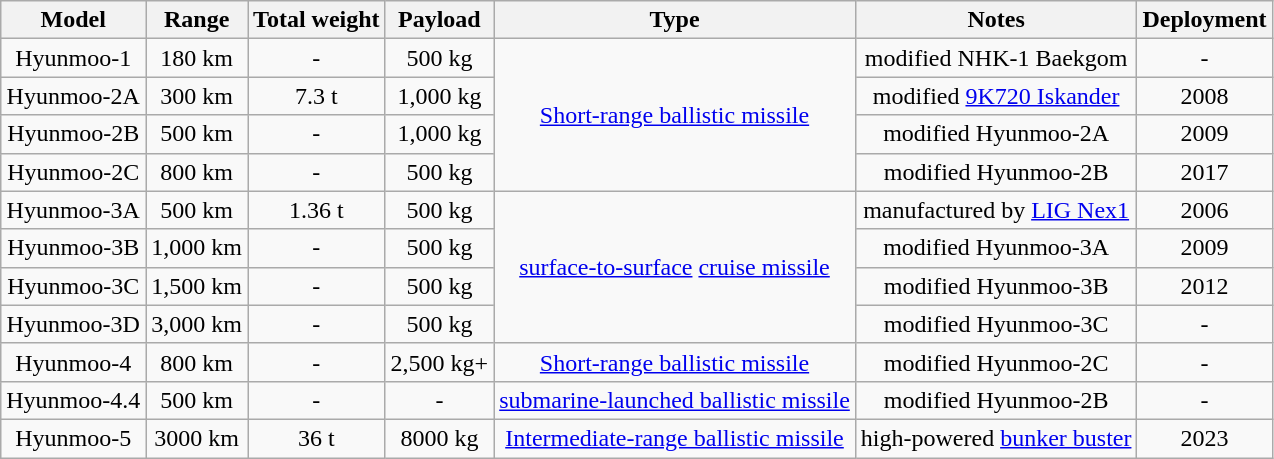<table class="wikitable">
<tr>
<th>Model</th>
<th>Range</th>
<th>Total weight</th>
<th>Payload</th>
<th>Type</th>
<th>Notes</th>
<th>Deployment</th>
</tr>
<tr align="center">
<td>Hyunmoo-1</td>
<td>180 km</td>
<td>-</td>
<td>500 kg</td>
<td rowspan="4"><a href='#'>Short-range ballistic missile</a></td>
<td>modified NHK-1 Baekgom</td>
<td>-</td>
</tr>
<tr align="center">
<td>Hyunmoo-2A</td>
<td>300 km</td>
<td>7.3 t</td>
<td>1,000 kg</td>
<td>modified <a href='#'>9K720 Iskander</a></td>
<td>2008</td>
</tr>
<tr align="center">
<td>Hyunmoo-2B</td>
<td>500 km</td>
<td>-</td>
<td>1,000 kg</td>
<td>modified Hyunmoo-2A</td>
<td>2009</td>
</tr>
<tr align="center">
<td>Hyunmoo-2C</td>
<td>800 km</td>
<td>-</td>
<td>500 kg</td>
<td>modified Hyunmoo-2B</td>
<td>2017</td>
</tr>
<tr align="center">
<td>Hyunmoo-3A</td>
<td>500 km</td>
<td>1.36 t</td>
<td>500 kg</td>
<td rowspan="4"><a href='#'>surface-to-surface</a> <a href='#'>cruise missile</a></td>
<td>manufactured by <a href='#'>LIG Nex1</a></td>
<td>2006</td>
</tr>
<tr align="center">
<td>Hyunmoo-3B</td>
<td>1,000 km</td>
<td>-</td>
<td>500 kg</td>
<td>modified Hyunmoo-3A</td>
<td>2009</td>
</tr>
<tr align="center">
<td>Hyunmoo-3C</td>
<td>1,500 km</td>
<td>-</td>
<td>500 kg</td>
<td>modified Hyunmoo-3B</td>
<td>2012</td>
</tr>
<tr align="center">
<td>Hyunmoo-3D</td>
<td>3,000 km</td>
<td>-</td>
<td>500 kg</td>
<td>modified Hyunmoo-3C</td>
<td>-</td>
</tr>
<tr align="center">
<td>Hyunmoo-4</td>
<td>800 km</td>
<td>-</td>
<td>2,500 kg+</td>
<td><a href='#'>Short-range ballistic missile</a></td>
<td>modified Hyunmoo-2C</td>
<td>-</td>
</tr>
<tr align="center">
<td>Hyunmoo-4.4</td>
<td>500 km</td>
<td>-</td>
<td>-</td>
<td><a href='#'>submarine-launched ballistic missile</a></td>
<td>modified Hyunmoo-2B</td>
<td>-</td>
</tr>
<tr align="center">
<td>Hyunmoo-5</td>
<td>3000 km</td>
<td>36 t</td>
<td>8000 kg</td>
<td><a href='#'>Intermediate-range ballistic missile</a></td>
<td>high-powered <a href='#'>bunker buster</a></td>
<td>2023</td>
</tr>
</table>
